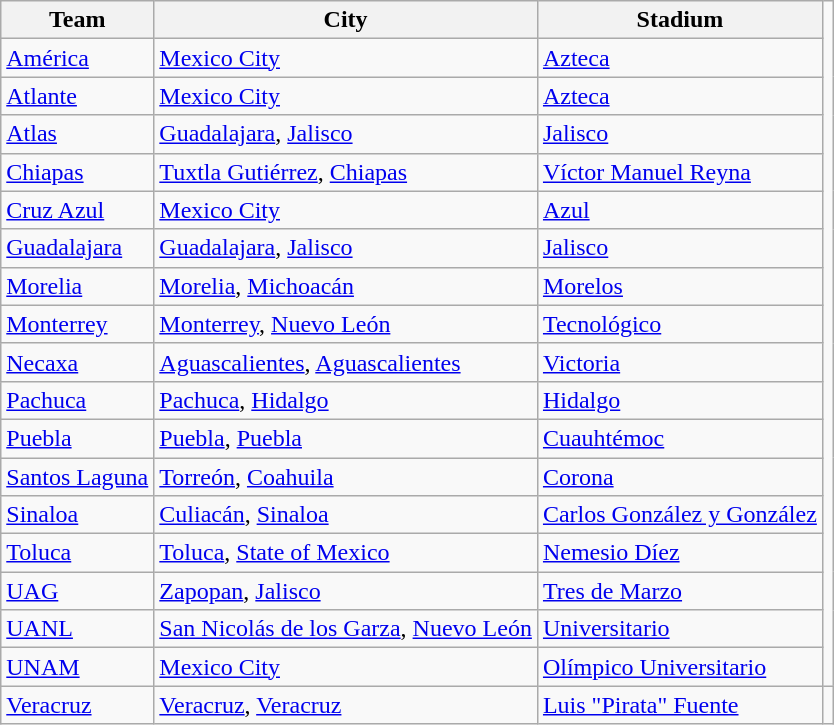<table class="wikitable" class="toccolours sortable">
<tr>
<th>Team</th>
<th>City</th>
<th>Stadium</th>
</tr>
<tr>
<td><a href='#'>América</a></td>
<td><a href='#'>Mexico City</a></td>
<td><a href='#'>Azteca</a></td>
</tr>
<tr>
<td><a href='#'>Atlante</a></td>
<td><a href='#'>Mexico City</a></td>
<td><a href='#'>Azteca</a></td>
</tr>
<tr>
<td><a href='#'>Atlas</a></td>
<td><a href='#'>Guadalajara</a>, <a href='#'>Jalisco</a></td>
<td><a href='#'>Jalisco</a></td>
</tr>
<tr>
<td><a href='#'>Chiapas</a></td>
<td><a href='#'>Tuxtla Gutiérrez</a>, <a href='#'>Chiapas</a></td>
<td><a href='#'>Víctor Manuel Reyna</a></td>
</tr>
<tr>
<td><a href='#'>Cruz Azul</a></td>
<td><a href='#'>Mexico City</a></td>
<td><a href='#'>Azul</a></td>
</tr>
<tr>
<td><a href='#'>Guadalajara</a></td>
<td><a href='#'>Guadalajara</a>, <a href='#'>Jalisco</a></td>
<td><a href='#'>Jalisco</a></td>
</tr>
<tr>
<td><a href='#'>Morelia</a></td>
<td><a href='#'>Morelia</a>, <a href='#'>Michoacán</a></td>
<td><a href='#'>Morelos</a></td>
</tr>
<tr>
<td><a href='#'>Monterrey</a></td>
<td><a href='#'>Monterrey</a>, <a href='#'>Nuevo León</a></td>
<td><a href='#'>Tecnológico</a></td>
</tr>
<tr>
<td><a href='#'>Necaxa</a></td>
<td><a href='#'>Aguascalientes</a>, <a href='#'>Aguascalientes</a></td>
<td><a href='#'>Victoria</a></td>
</tr>
<tr>
<td><a href='#'>Pachuca</a></td>
<td><a href='#'>Pachuca</a>, <a href='#'>Hidalgo</a></td>
<td><a href='#'>Hidalgo</a></td>
</tr>
<tr>
<td><a href='#'>Puebla</a></td>
<td><a href='#'>Puebla</a>, <a href='#'>Puebla</a></td>
<td><a href='#'>Cuauhtémoc</a></td>
</tr>
<tr>
<td><a href='#'>Santos Laguna</a></td>
<td><a href='#'>Torreón</a>, <a href='#'>Coahuila</a></td>
<td><a href='#'>Corona</a></td>
</tr>
<tr>
<td><a href='#'>Sinaloa</a></td>
<td><a href='#'>Culiacán</a>, <a href='#'>Sinaloa</a></td>
<td><a href='#'>Carlos González y González</a></td>
</tr>
<tr>
<td><a href='#'>Toluca</a></td>
<td><a href='#'>Toluca</a>, <a href='#'>State of Mexico</a></td>
<td><a href='#'>Nemesio Díez</a></td>
</tr>
<tr>
<td><a href='#'>UAG</a></td>
<td><a href='#'>Zapopan</a>, <a href='#'>Jalisco</a></td>
<td><a href='#'>Tres de Marzo</a></td>
</tr>
<tr>
<td><a href='#'>UANL</a></td>
<td><a href='#'>San Nicolás de los Garza</a>, <a href='#'>Nuevo León</a></td>
<td><a href='#'>Universitario</a></td>
</tr>
<tr>
<td><a href='#'>UNAM</a></td>
<td><a href='#'>Mexico City</a></td>
<td><a href='#'>Olímpico Universitario</a></td>
</tr>
<tr>
<td><a href='#'>Veracruz</a></td>
<td><a href='#'>Veracruz</a>, <a href='#'>Veracruz</a></td>
<td><a href='#'>Luis "Pirata" Fuente</a></td>
<td></td>
</tr>
</table>
